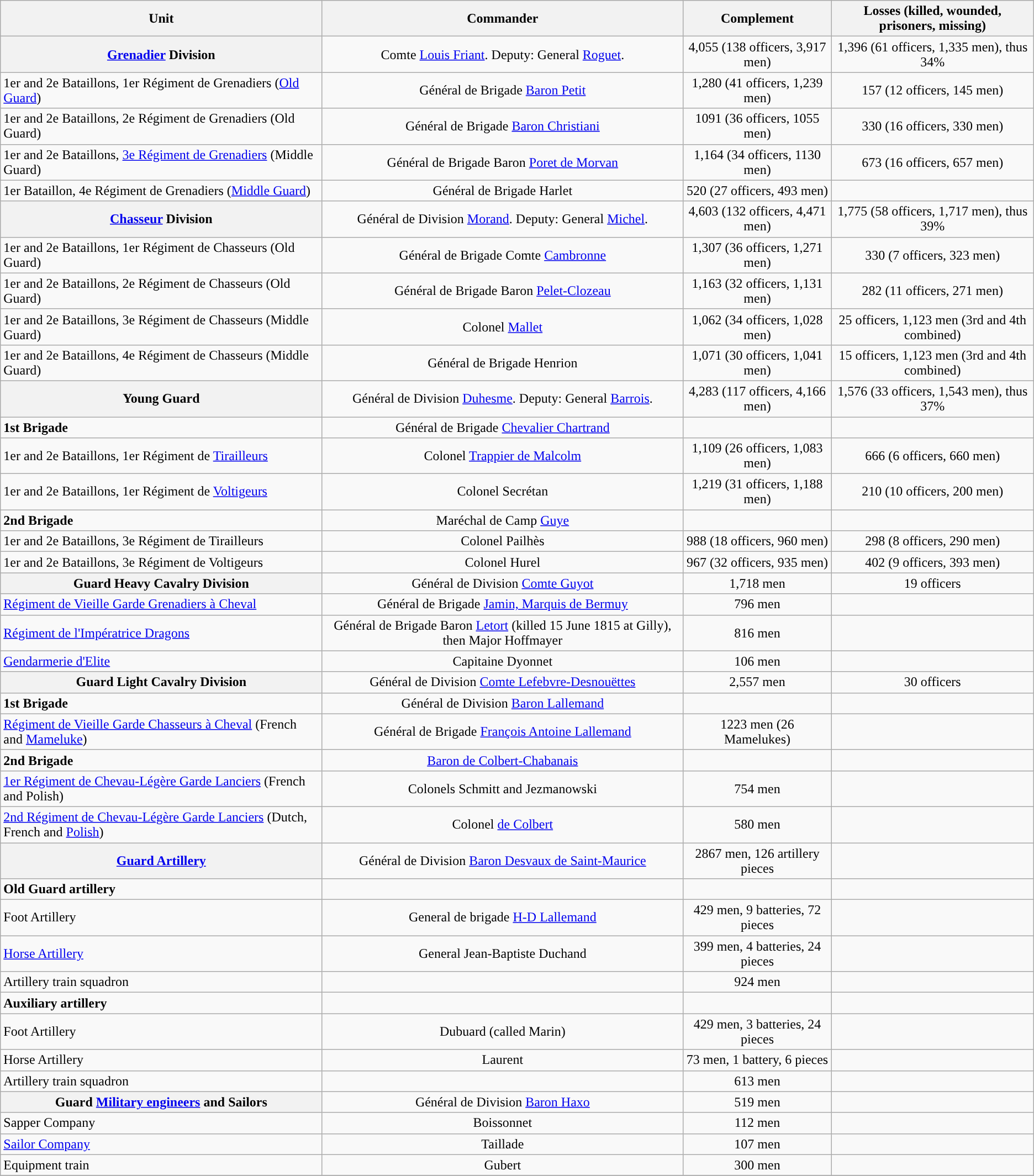<table class="wikitable">
<tr>
<th>Unit</th>
<th>Commander</th>
<th>Complement</th>
<th>Losses (killed, wounded, prisoners, missing)</th>
</tr>
<tr>
<th colspan="1" bgcolor="#f9f9f9;"><a href='#'>Grenadier</a> Division</th>
<td align="center">Comte <a href='#'>Louis Friant</a>. Deputy: General <a href='#'>Roguet</a>.</td>
<td align="center">4,055 (138 officers, 3,917 men)</td>
<td align="center">1,396 (61 officers, 1,335 men), thus 34%</td>
</tr>
<tr>
<td>1er and 2e Bataillons, 1er Régiment de Grenadiers (<a href='#'>Old Guard</a>)</td>
<td align="center">Général de Brigade <a href='#'>Baron Petit</a></td>
<td align="center">1,280 (41 officers, 1,239 men)</td>
<td align="center">157 (12 officers, 145 men)</td>
</tr>
<tr>
<td>1er and 2e Bataillons, 2e Régiment de Grenadiers (Old Guard)</td>
<td align="center">Général de Brigade <a href='#'>Baron Christiani</a></td>
<td align="center">1091 (36 officers, 1055 men)</td>
<td align="center">330 (16 officers, 330 men)</td>
</tr>
<tr>
<td>1er and 2e Bataillons, <a href='#'>3e Régiment de Grenadiers</a> (Middle Guard)</td>
<td align="center">Général de Brigade Baron <a href='#'>Poret de Morvan</a></td>
<td align="center">1,164 (34 officers, 1130 men)</td>
<td align="center">673 (16 officers, 657 men)</td>
</tr>
<tr>
<td>1er Bataillon, 4e Régiment de Grenadiers (<a href='#'>Middle Guard</a>)</td>
<td align="center">Général de Brigade Harlet</td>
<td align="center">520 (27 officers, 493 men)</td>
<td align="center"></td>
</tr>
<tr>
<th colspan="1" bgcolor="#f9f9f9;"><a href='#'>Chasseur</a> Division</th>
<td align="center">Général de Division <a href='#'>Morand</a>. Deputy: General <a href='#'>Michel</a>.</td>
<td align="center">4,603 (132 officers, 4,471 men)</td>
<td align="center">1,775 (58 officers, 1,717 men), thus 39%</td>
</tr>
<tr>
<td>1er and 2e Bataillons, 1er Régiment de Chasseurs (Old Guard)</td>
<td align="center">Général de Brigade Comte <a href='#'>Cambronne</a></td>
<td align="center">1,307 (36 officers, 1,271 men)</td>
<td align="center">330 (7 officers, 323 men)</td>
</tr>
<tr>
<td>1er and 2e Bataillons, 2e Régiment de Chasseurs (Old Guard)</td>
<td align="center">Général de Brigade Baron <a href='#'>Pelet-Clozeau</a></td>
<td align="center">1,163 (32 officers, 1,131 men)</td>
<td align="center">282 (11 officers, 271 men)</td>
</tr>
<tr>
<td>1er and 2e Bataillons, 3e Régiment de Chasseurs (Middle Guard)</td>
<td align="center">Colonel <a href='#'>Mallet</a></td>
<td align="center">1,062 (34 officers, 1,028 men)</td>
<td align="center">25 officers, 1,123 men (3rd and 4th combined)</td>
</tr>
<tr>
<td>1er and 2e Bataillons, 4e Régiment de Chasseurs (Middle Guard)</td>
<td align="center">Général de Brigade Henrion</td>
<td align="center">1,071 (30 officers, 1,041 men)</td>
<td align="center">15 officers, 1,123 men (3rd and 4th combined)</td>
</tr>
<tr>
<th colspan="1" bgcolor="#f9f9f9;">Young Guard</th>
<td align="center">Général de Division <a href='#'>Duhesme</a>. Deputy: General <a href='#'>Barrois</a>.</td>
<td align="center">4,283 (117 officers, 4,166 men)</td>
<td align="center">1,576 (33 officers, 1,543 men), thus 37%</td>
</tr>
<tr>
<td><strong>1st Brigade</strong></td>
<td align="center">Général de Brigade <a href='#'>Chevalier Chartrand</a></td>
<td align="center"></td>
<td align="center"></td>
</tr>
<tr>
<td>1er and 2e Bataillons, 1er Régiment de <a href='#'>Tirailleurs</a></td>
<td align="center">Colonel <a href='#'>Trappier de Malcolm</a></td>
<td align="center">1,109 (26 officers, 1,083 men)</td>
<td align="center">666 (6 officers, 660 men)</td>
</tr>
<tr>
<td>1er and 2e Bataillons, 1er Régiment de <a href='#'>Voltigeurs</a></td>
<td align="center">Colonel Secrétan</td>
<td align="center">1,219 (31 officers, 1,188 men)</td>
<td align="center">210 (10 officers, 200 men)</td>
</tr>
<tr>
<td><strong>2nd Brigade</strong></td>
<td align="center">Maréchal de Camp <a href='#'>Guye</a></td>
<td align="center"></td>
<td align="center"></td>
</tr>
<tr>
<td>1er and 2e Bataillons, 3e Régiment de Tirailleurs</td>
<td align="center">Colonel Pailhès</td>
<td align="center">988 (18 officers, 960 men)</td>
<td align="center">298 (8 officers, 290 men)</td>
</tr>
<tr>
<td>1er and 2e Bataillons, 3e Régiment de Voltigeurs</td>
<td align="center">Colonel Hurel</td>
<td align="center">967 (32 officers, 935 men)</td>
<td align="center">402 (9 officers, 393 men)</td>
</tr>
<tr>
<th colspan="1" bgcolor="#f9f9f9;">Guard Heavy Cavalry Division</th>
<td align="center">Général de Division <a href='#'>Comte Guyot</a></td>
<td align="center">1,718 men</td>
<td align="center">19 officers</td>
</tr>
<tr>
<td><a href='#'>Régiment de Vieille Garde Grenadiers à Cheval</a></td>
<td align="center">Général de Brigade <a href='#'>Jamin, Marquis de Bermuy</a></td>
<td align="center">796 men</td>
<td align="center"></td>
</tr>
<tr>
<td><a href='#'>Régiment de l'Impératrice Dragons</a></td>
<td align="center">Général de Brigade Baron <a href='#'>Letort</a> (killed 15 June 1815 at Gilly), then Major Hoffmayer</td>
<td align="center">816 men</td>
<td align="center"></td>
</tr>
<tr>
<td><a href='#'>Gendarmerie d'Elite</a></td>
<td align="center">Capitaine Dyonnet</td>
<td align="center">106 men</td>
<td align="center"></td>
</tr>
<tr>
<th colspan="1" bgcolor="#f9f9f9;">Guard Light Cavalry Division</th>
<td align="center">Général de Division <a href='#'>Comte Lefebvre-Desnouëttes</a></td>
<td align="center">2,557 men</td>
<td align="center">30 officers</td>
</tr>
<tr>
<td><strong>1st Brigade</strong></td>
<td align="center">Général de Division <a href='#'>Baron Lallemand</a></td>
<td align="center"></td>
<td align="center"></td>
</tr>
<tr>
<td><a href='#'>Régiment de Vieille Garde Chasseurs à Cheval</a> (French and <a href='#'>Mameluke</a>)</td>
<td align="center">Général de Brigade <a href='#'>François Antoine Lallemand</a></td>
<td align="center">1223 men (26 Mamelukes)</td>
<td align="center"></td>
</tr>
<tr>
<td><strong>2nd Brigade</strong></td>
<td align="center"><a href='#'>Baron de Colbert-Chabanais</a></td>
<td align="center"></td>
<td align="center"></td>
</tr>
<tr>
<td><a href='#'>1er Régiment de Chevau-Légère Garde Lanciers</a> (French and Polish)</td>
<td align="center">Colonels Schmitt and Jezmanowski</td>
<td align="center">754 men</td>
<td align="center"></td>
</tr>
<tr>
<td><a href='#'>2nd Régiment de Chevau-Légère Garde Lanciers</a> (Dutch, French and <a href='#'>Polish</a>)</td>
<td align="center">Colonel <a href='#'>de Colbert</a></td>
<td align="center">580 men</td>
<td align="center"></td>
</tr>
<tr>
<th colspan="1" bgcolor="#f9f9f9;"><strong><a href='#'>Guard Artillery</a></strong></th>
<td align="center">Général de Division <a href='#'>Baron Desvaux de Saint-Maurice</a></td>
<td align="center">2867 men, 126 artillery pieces</td>
<td align="center"></td>
</tr>
<tr>
<td><strong>Old Guard artillery</strong></td>
<td align="center"></td>
<td align="center"></td>
<td align="center"></td>
</tr>
<tr>
<td>Foot Artillery</td>
<td align="center">General de brigade <a href='#'>H-D Lallemand</a></td>
<td align="center">429 men, 9 batteries, 72 pieces</td>
<td align="center"></td>
</tr>
<tr>
<td><a href='#'>Horse Artillery</a></td>
<td align="center">General Jean-Baptiste Duchand</td>
<td align="center">399 men, 4 batteries, 24 pieces</td>
<td align="center"></td>
</tr>
<tr>
<td>Artillery train squadron</td>
<td align="center"></td>
<td align="center">924 men</td>
<td align="center"></td>
</tr>
<tr>
<td><strong>Auxiliary artillery</strong></td>
<td align="center"></td>
<td align="center"></td>
<td align="center"></td>
</tr>
<tr>
<td>Foot Artillery</td>
<td align="center">Dubuard (called Marin)</td>
<td align="center">429 men, 3 batteries, 24 pieces</td>
<td align="center"></td>
</tr>
<tr>
<td>Horse Artillery</td>
<td align="center">Laurent</td>
<td align="center">73 men, 1 battery, 6 pieces</td>
<td align="center"></td>
</tr>
<tr>
<td>Artillery train squadron</td>
<td align="center"></td>
<td align="center">613 men</td>
<td align="center"></td>
</tr>
<tr>
<th colspan="1" bgcolor="#f9f9f9;"><strong>Guard <a href='#'>Military engineers</a> and Sailors</strong></th>
<td align="center">Général de Division <a href='#'>Baron Haxo</a></td>
<td align="center">519 men</td>
<td align="center"></td>
</tr>
<tr>
<td>Sapper Company</td>
<td align="center">Boissonnet</td>
<td align="center">112 men</td>
<td align="center"></td>
</tr>
<tr>
<td><a href='#'>Sailor Company</a></td>
<td align="center">Taillade</td>
<td align="center">107 men</td>
<td align="center"></td>
</tr>
<tr>
<td>Equipment train</td>
<td align="center">Gubert</td>
<td align="center">300 men</td>
<td align="center"></td>
</tr>
<tr>
</tr>
</table>
